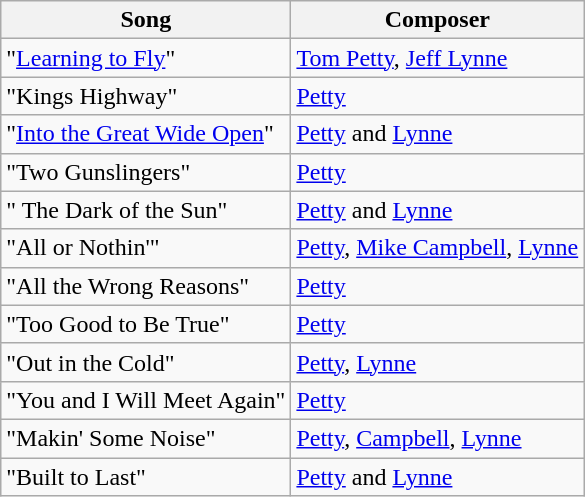<table class="wikitable" border="1">
<tr>
<th>Song</th>
<th>Composer</th>
</tr>
<tr>
<td>"<a href='#'>Learning to Fly</a>"</td>
<td><a href='#'>Tom Petty</a>, <a href='#'>Jeff Lynne</a></td>
</tr>
<tr>
<td>"Kings Highway"</td>
<td><a href='#'>Petty</a></td>
</tr>
<tr>
<td>"<a href='#'>Into the Great Wide Open</a>"</td>
<td><a href='#'>Petty</a> and <a href='#'>Lynne</a></td>
</tr>
<tr>
<td>"Two Gunslingers"</td>
<td><a href='#'>Petty</a></td>
</tr>
<tr>
<td>" The Dark of the Sun"</td>
<td><a href='#'>Petty</a> and <a href='#'>Lynne</a></td>
</tr>
<tr>
<td>"All or Nothin'"</td>
<td><a href='#'>Petty</a>, <a href='#'>Mike Campbell</a>, <a href='#'>Lynne</a></td>
</tr>
<tr>
<td>"All the Wrong Reasons"</td>
<td><a href='#'>Petty</a></td>
</tr>
<tr>
<td>"Too Good to Be True"</td>
<td><a href='#'>Petty</a></td>
</tr>
<tr>
<td>"Out in the Cold"</td>
<td><a href='#'>Petty</a>, <a href='#'>Lynne</a></td>
</tr>
<tr>
<td>"You and I Will Meet Again"</td>
<td><a href='#'>Petty</a></td>
</tr>
<tr>
<td>"Makin' Some Noise"</td>
<td><a href='#'>Petty</a>, <a href='#'>Campbell</a>, <a href='#'>Lynne</a></td>
</tr>
<tr>
<td>"Built to Last"</td>
<td><a href='#'>Petty</a> and <a href='#'>Lynne</a></td>
</tr>
</table>
